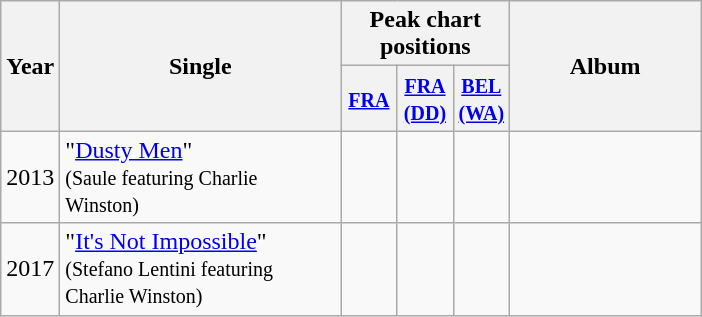<table class="wikitable">
<tr>
<th align="center" rowspan="2" width="10">Year</th>
<th align="center" rowspan="2" width="180">Single</th>
<th align="center" colspan="3">Peak chart positions</th>
<th align="center" rowspan="2" width="120">Album</th>
</tr>
<tr>
<th width="30"><small><a href='#'>FRA</a></small></th>
<th width="30"><small><a href='#'>FRA <br>(DD)</a></small></th>
<th width="30"><small><a href='#'>BEL (WA)</a></small></th>
</tr>
<tr>
<td align="center">2013</td>
<td>"<a href='#'>Dusty Men</a>" <br><small>(Saule featuring Charlie Winston)</small></td>
<td></td>
<td></td>
<td></td>
<td></td>
</tr>
<tr>
<td align="center">2017</td>
<td>"<a href='#'>It's Not Impossible</a>" <br><small>(Stefano Lentini featuring Charlie Winston)</small></td>
<td></td>
<td></td>
<td></td>
<td></td>
</tr>
</table>
